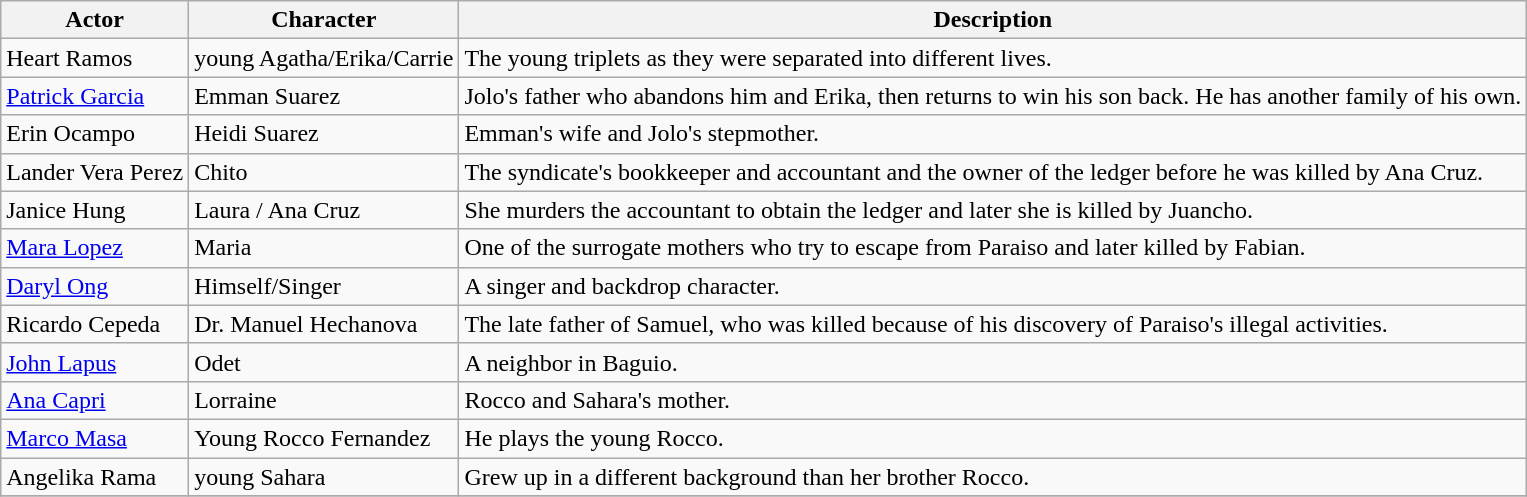<table class="wikitable">
<tr>
<th>Actor</th>
<th>Character</th>
<th>Description</th>
</tr>
<tr>
<td>Heart Ramos</td>
<td>young Agatha/Erika/Carrie</td>
<td>The young triplets as they were separated into different lives.</td>
</tr>
<tr>
<td><a href='#'>Patrick Garcia</a></td>
<td>Emman Suarez</td>
<td>Jolo's father who abandons him and Erika, then returns to win his son back. He has another family of his own.</td>
</tr>
<tr>
<td>Erin Ocampo</td>
<td>Heidi Suarez</td>
<td>Emman's wife and Jolo's stepmother.</td>
</tr>
<tr>
<td>Lander Vera Perez</td>
<td>Chito</td>
<td>The syndicate's bookkeeper and accountant and the owner of the ledger before he was killed by Ana Cruz.</td>
</tr>
<tr>
<td>Janice Hung</td>
<td>Laura / Ana Cruz</td>
<td>She murders the accountant to obtain the ledger and later she is killed by Juancho.</td>
</tr>
<tr>
<td><a href='#'>Mara Lopez</a></td>
<td>Maria</td>
<td>One of the surrogate mothers who try to escape from Paraiso and later killed by Fabian.</td>
</tr>
<tr>
<td><a href='#'>Daryl Ong</a></td>
<td>Himself/Singer</td>
<td>A singer and backdrop character.</td>
</tr>
<tr>
<td>Ricardo Cepeda</td>
<td>Dr. Manuel Hechanova</td>
<td>The late father of Samuel, who was killed because of his discovery of Paraiso's illegal activities.</td>
</tr>
<tr>
<td><a href='#'>John Lapus</a></td>
<td>Odet</td>
<td>A neighbor in Baguio.</td>
</tr>
<tr>
<td><a href='#'>Ana Capri</a></td>
<td>Lorraine</td>
<td>Rocco and Sahara's mother.</td>
</tr>
<tr>
<td><a href='#'>Marco Masa</a></td>
<td>Young Rocco Fernandez</td>
<td>He plays the young Rocco.</td>
</tr>
<tr>
<td>Angelika Rama</td>
<td>young Sahara</td>
<td>Grew up in a different background than her brother Rocco.</td>
</tr>
<tr>
</tr>
</table>
